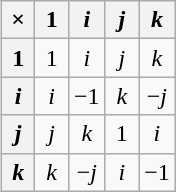<table class="wikitable" align="right" style="text-align:center">
<tr>
<th width=15>×</th>
<th width=15>1</th>
<th width=15><em>i</em></th>
<th width=15><em>j</em></th>
<th width=15><em>k</em></th>
</tr>
<tr>
<th>1</th>
<td>1</td>
<td><em>i</em></td>
<td><em>j</em></td>
<td><em>k</em></td>
</tr>
<tr>
<th><em>i</em></th>
<td><em>i</em></td>
<td>−1</td>
<td><em>k</em></td>
<td>−<em>j</em></td>
</tr>
<tr>
<th><em>j</em></th>
<td><em>j</em></td>
<td><em>k</em></td>
<td>1</td>
<td><em>i</em></td>
</tr>
<tr>
<th><em>k</em></th>
<td><em>k</em></td>
<td>−<em>j</em></td>
<td><em>i</em></td>
<td>−1</td>
</tr>
</table>
